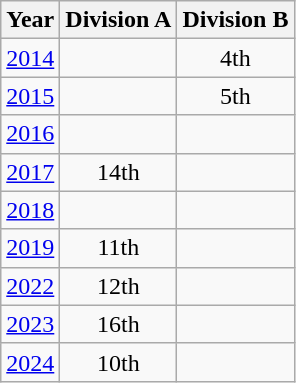<table class="wikitable" style="text-align:center">
<tr>
<th>Year</th>
<th>Division A</th>
<th>Division B</th>
</tr>
<tr>
<td><a href='#'>2014</a></td>
<td></td>
<td>4th</td>
</tr>
<tr>
<td><a href='#'>2015</a></td>
<td></td>
<td>5th</td>
</tr>
<tr>
<td><a href='#'>2016</a></td>
<td></td>
<td></td>
</tr>
<tr>
<td><a href='#'>2017</a></td>
<td>14th</td>
<td></td>
</tr>
<tr>
<td><a href='#'>2018</a></td>
<td></td>
<td></td>
</tr>
<tr>
<td><a href='#'>2019</a></td>
<td>11th</td>
<td></td>
</tr>
<tr>
<td><a href='#'>2022</a></td>
<td>12th</td>
<td></td>
</tr>
<tr>
<td><a href='#'>2023</a></td>
<td>16th</td>
<td></td>
</tr>
<tr>
<td><a href='#'>2024</a></td>
<td>10th</td>
<td></td>
</tr>
</table>
